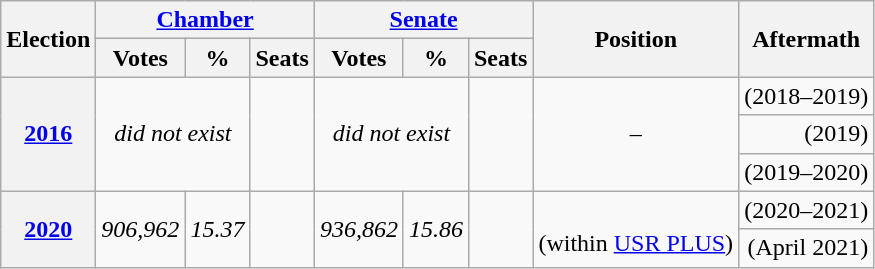<table class="wikitable" style="text-align: right;">
<tr>
<th rowspan="2">Election</th>
<th colspan="3"><a href='#'>Chamber</a></th>
<th colspan="3"><a href='#'>Senate</a></th>
<th rowspan="2">Position</th>
<th rowspan="2">Aftermath</th>
</tr>
<tr>
<th>Votes</th>
<th>%</th>
<th>Seats</th>
<th>Votes</th>
<th>%</th>
<th>Seats</th>
</tr>
<tr>
<th rowspan="3"><a href='#'>2016</a></th>
<td rowspan="3" ; colspan=2; style="text-align: center;"><em>did not exist</em></td>
<td rowspan="3"></td>
<td rowspan="3" ; colspan=2; style="text-align: center;"><em>did not exist</em></td>
<td rowspan="3"></td>
<td rowspan="3" ; style="text-align: center;">–</td>
<td> (2018–2019)</td>
</tr>
<tr>
<td> (2019)</td>
</tr>
<tr>
<td> (2019–2020)</td>
</tr>
<tr>
<th rowspan="2"><a href='#'>2020</a></th>
<td rowspan="2"><em>906,962</em></td>
<td rowspan="2"><em>15.37</em></td>
<td rowspan="2"></td>
<td rowspan="2"><em>936,862</em></td>
<td rowspan="2"><em>15.86</em></td>
<td rowspan="2"></td>
<td rowspan="2" ; style="text-align: center;"> <br> (within <a href='#'>USR PLUS</a>)</td>
<td> (2020–2021)</td>
</tr>
<tr>
<td> (April 2021)</td>
</tr>
</table>
